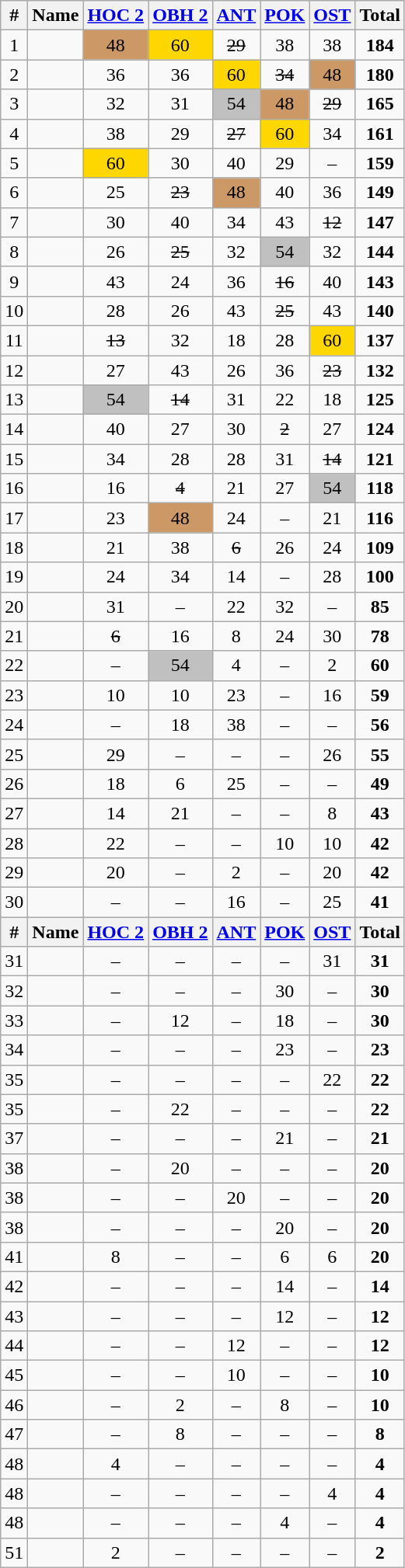<table class="wikitable sortable" style="text-align:center;">
<tr>
<th>#</th>
<th>Name</th>
<th><a href='#'>HOC 2</a></th>
<th><a href='#'>OBH 2</a></th>
<th><a href='#'>ANT</a></th>
<th><a href='#'>POK</a></th>
<th><a href='#'>OST</a></th>
<th><strong>Total</strong></th>
</tr>
<tr>
<td>1</td>
<td align="left"></td>
<td bgcolor="CC9966">48</td>
<td bgcolor="gold">60</td>
<td><s>29</s></td>
<td>38</td>
<td>38</td>
<td><strong>184</strong></td>
</tr>
<tr>
<td>2</td>
<td align="left"></td>
<td>36</td>
<td>36</td>
<td bgcolor="gold">60</td>
<td><s>34</s></td>
<td bgcolor="CC9966">48</td>
<td><strong>180</strong></td>
</tr>
<tr>
<td>3</td>
<td align="left"></td>
<td>32</td>
<td>31</td>
<td bgcolor="silver">54</td>
<td bgcolor="CC9966">48</td>
<td><s>29</s></td>
<td><strong>165</strong></td>
</tr>
<tr>
<td>4</td>
<td align="left"></td>
<td>38</td>
<td>29</td>
<td><s>27</s></td>
<td bgcolor="gold">60</td>
<td>34</td>
<td><strong>161</strong></td>
</tr>
<tr>
<td>5</td>
<td align="left"></td>
<td bgcolor="gold">60</td>
<td>30</td>
<td>40</td>
<td>29</td>
<td>–</td>
<td><strong>159</strong></td>
</tr>
<tr>
<td>6</td>
<td align="left"></td>
<td>25</td>
<td><s>23</s></td>
<td bgcolor="CC9966">48</td>
<td>40</td>
<td>36</td>
<td><strong>149</strong></td>
</tr>
<tr>
<td>7</td>
<td align="left"></td>
<td>30</td>
<td>40</td>
<td>34</td>
<td>43</td>
<td><s>12</s></td>
<td><strong>147</strong></td>
</tr>
<tr>
<td>8</td>
<td align="left"></td>
<td>26</td>
<td><s>25</s></td>
<td>32</td>
<td bgcolor="silver">54</td>
<td>32</td>
<td><strong>144</strong></td>
</tr>
<tr>
<td>9</td>
<td align="left"></td>
<td>43</td>
<td>24</td>
<td>36</td>
<td><s>16</s></td>
<td>40</td>
<td><strong>143</strong></td>
</tr>
<tr>
<td>10</td>
<td align="left"></td>
<td>28</td>
<td>26</td>
<td>43</td>
<td><s>25</s></td>
<td>43</td>
<td><strong>140</strong></td>
</tr>
<tr>
<td>11</td>
<td align="left"></td>
<td><s>13</s></td>
<td>32</td>
<td>18</td>
<td>28</td>
<td bgcolor="gold">60</td>
<td><strong>137</strong></td>
</tr>
<tr>
<td>12</td>
<td align="left"></td>
<td>27</td>
<td>43</td>
<td>26</td>
<td>36</td>
<td><s>23</s></td>
<td><strong>132</strong></td>
</tr>
<tr>
<td>13</td>
<td align="left"></td>
<td bgcolor="silver">54</td>
<td><s>14</s></td>
<td>31</td>
<td>22</td>
<td>18</td>
<td><strong>125</strong></td>
</tr>
<tr>
<td>14</td>
<td align="left"></td>
<td>40</td>
<td>27</td>
<td>30</td>
<td><s>2</s></td>
<td>27</td>
<td><strong>124</strong></td>
</tr>
<tr>
<td>15</td>
<td align="left"></td>
<td>34</td>
<td>28</td>
<td>28</td>
<td>31</td>
<td><s>14</s></td>
<td><strong>121</strong></td>
</tr>
<tr>
<td>16</td>
<td align="left"></td>
<td>16</td>
<td><s>4</s></td>
<td>21</td>
<td>27</td>
<td bgcolor="silver">54</td>
<td><strong>118</strong></td>
</tr>
<tr>
<td>17</td>
<td align="left"></td>
<td>23</td>
<td bgcolor="CC9966">48</td>
<td>24</td>
<td>–</td>
<td>21</td>
<td><strong>116</strong></td>
</tr>
<tr>
<td>18</td>
<td align="left"></td>
<td>21</td>
<td>38</td>
<td><s>6</s></td>
<td>26</td>
<td>24</td>
<td><strong>109</strong></td>
</tr>
<tr>
<td>19</td>
<td align="left"></td>
<td>24</td>
<td>34</td>
<td>14</td>
<td>–</td>
<td>28</td>
<td><strong>100</strong></td>
</tr>
<tr>
<td>20</td>
<td align="left"></td>
<td>31</td>
<td>–</td>
<td>22</td>
<td>32</td>
<td>–</td>
<td><strong>85</strong></td>
</tr>
<tr>
<td>21</td>
<td align="left"></td>
<td><s>6</s></td>
<td>16</td>
<td>8</td>
<td>24</td>
<td>30</td>
<td><strong>78</strong></td>
</tr>
<tr>
<td>22</td>
<td align="left"></td>
<td>–</td>
<td bgcolor="silver">54</td>
<td>4</td>
<td>–</td>
<td>2</td>
<td><strong>60</strong></td>
</tr>
<tr>
<td>23</td>
<td align="left"></td>
<td>10</td>
<td>10</td>
<td>23</td>
<td>–</td>
<td>16</td>
<td><strong>59</strong></td>
</tr>
<tr>
<td>24</td>
<td align="left"></td>
<td>–</td>
<td>18</td>
<td>38</td>
<td>–</td>
<td>–</td>
<td><strong>56</strong></td>
</tr>
<tr>
<td>25</td>
<td align="left"></td>
<td>29</td>
<td>–</td>
<td>–</td>
<td>–</td>
<td>26</td>
<td><strong>55</strong></td>
</tr>
<tr>
<td>26</td>
<td align="left"></td>
<td>18</td>
<td>6</td>
<td>25</td>
<td>–</td>
<td>–</td>
<td><strong>49</strong></td>
</tr>
<tr>
<td>27</td>
<td align="left"></td>
<td>14</td>
<td>21</td>
<td>–</td>
<td>–</td>
<td>8</td>
<td><strong>43</strong></td>
</tr>
<tr>
<td>28</td>
<td align="left"></td>
<td>22</td>
<td>–</td>
<td>–</td>
<td>10</td>
<td>10</td>
<td><strong>42</strong></td>
</tr>
<tr>
<td>29</td>
<td align="left"></td>
<td>20</td>
<td>–</td>
<td>2</td>
<td>–</td>
<td>20</td>
<td><strong>42</strong></td>
</tr>
<tr>
<td>30</td>
<td align="left"></td>
<td>–</td>
<td>–</td>
<td>16</td>
<td>–</td>
<td>25</td>
<td><strong>41</strong></td>
</tr>
<tr>
<th>#</th>
<th>Name</th>
<th><a href='#'>HOC 2</a></th>
<th><a href='#'>OBH 2</a></th>
<th><a href='#'>ANT</a></th>
<th><a href='#'>POK</a></th>
<th><a href='#'>OST</a></th>
<th><strong>Total</strong></th>
</tr>
<tr>
<td>31</td>
<td align="left"></td>
<td>–</td>
<td>–</td>
<td>–</td>
<td>–</td>
<td>31</td>
<td><strong>31</strong></td>
</tr>
<tr>
<td>32</td>
<td align="left"></td>
<td>–</td>
<td>–</td>
<td>–</td>
<td>30</td>
<td>–</td>
<td><strong>30</strong></td>
</tr>
<tr>
<td>33</td>
<td align="left"></td>
<td>–</td>
<td>12</td>
<td>–</td>
<td>18</td>
<td>–</td>
<td><strong>30</strong></td>
</tr>
<tr>
<td>34</td>
<td align="left"></td>
<td>–</td>
<td>–</td>
<td>–</td>
<td>23</td>
<td>–</td>
<td><strong>23</strong></td>
</tr>
<tr>
<td>35</td>
<td align="left"></td>
<td>–</td>
<td>–</td>
<td>–</td>
<td>–</td>
<td>22</td>
<td><strong>22</strong></td>
</tr>
<tr>
<td>35</td>
<td align="left"></td>
<td>–</td>
<td>22</td>
<td>–</td>
<td>–</td>
<td>–</td>
<td><strong>22</strong></td>
</tr>
<tr>
<td>37</td>
<td align="left"></td>
<td>–</td>
<td>–</td>
<td>–</td>
<td>21</td>
<td>–</td>
<td><strong>21</strong></td>
</tr>
<tr>
<td>38</td>
<td align="left"></td>
<td>–</td>
<td>20</td>
<td>–</td>
<td>–</td>
<td>–</td>
<td><strong>20</strong></td>
</tr>
<tr>
<td>38</td>
<td align="left"></td>
<td>–</td>
<td>–</td>
<td>20</td>
<td>–</td>
<td>–</td>
<td><strong>20</strong></td>
</tr>
<tr>
<td>38</td>
<td align="left"></td>
<td>–</td>
<td>–</td>
<td>–</td>
<td>20</td>
<td>–</td>
<td><strong>20</strong></td>
</tr>
<tr>
<td>41</td>
<td align="left"></td>
<td>8</td>
<td>–</td>
<td>–</td>
<td>6</td>
<td>6</td>
<td><strong>20</strong></td>
</tr>
<tr>
<td>42</td>
<td align="left"></td>
<td>–</td>
<td>–</td>
<td>–</td>
<td>14</td>
<td>–</td>
<td><strong>14</strong></td>
</tr>
<tr>
<td>43</td>
<td align="left"></td>
<td>–</td>
<td>–</td>
<td>–</td>
<td>12</td>
<td>–</td>
<td><strong>12</strong></td>
</tr>
<tr>
<td>44</td>
<td align="left"></td>
<td>–</td>
<td>–</td>
<td>12</td>
<td>–</td>
<td>–</td>
<td><strong>12</strong></td>
</tr>
<tr>
<td>45</td>
<td align="left"></td>
<td>–</td>
<td>–</td>
<td>10</td>
<td>–</td>
<td>–</td>
<td><strong>10</strong></td>
</tr>
<tr>
<td>46</td>
<td align="left"></td>
<td>–</td>
<td>2</td>
<td>–</td>
<td>8</td>
<td>–</td>
<td><strong>10</strong></td>
</tr>
<tr>
<td>47</td>
<td align="left"></td>
<td>–</td>
<td>8</td>
<td>–</td>
<td>–</td>
<td>–</td>
<td><strong>8</strong></td>
</tr>
<tr>
<td>48</td>
<td align="left"></td>
<td>4</td>
<td>–</td>
<td>–</td>
<td>–</td>
<td>–</td>
<td><strong>4</strong></td>
</tr>
<tr>
<td>48</td>
<td align="left"></td>
<td>–</td>
<td>–</td>
<td>–</td>
<td>–</td>
<td>4</td>
<td><strong>4</strong></td>
</tr>
<tr>
<td>48</td>
<td align="left"></td>
<td>–</td>
<td>–</td>
<td>–</td>
<td>4</td>
<td>–</td>
<td><strong>4</strong></td>
</tr>
<tr>
<td>51</td>
<td align="left"></td>
<td>2</td>
<td>–</td>
<td>–</td>
<td>–</td>
<td>–</td>
<td><strong>2</strong></td>
</tr>
</table>
